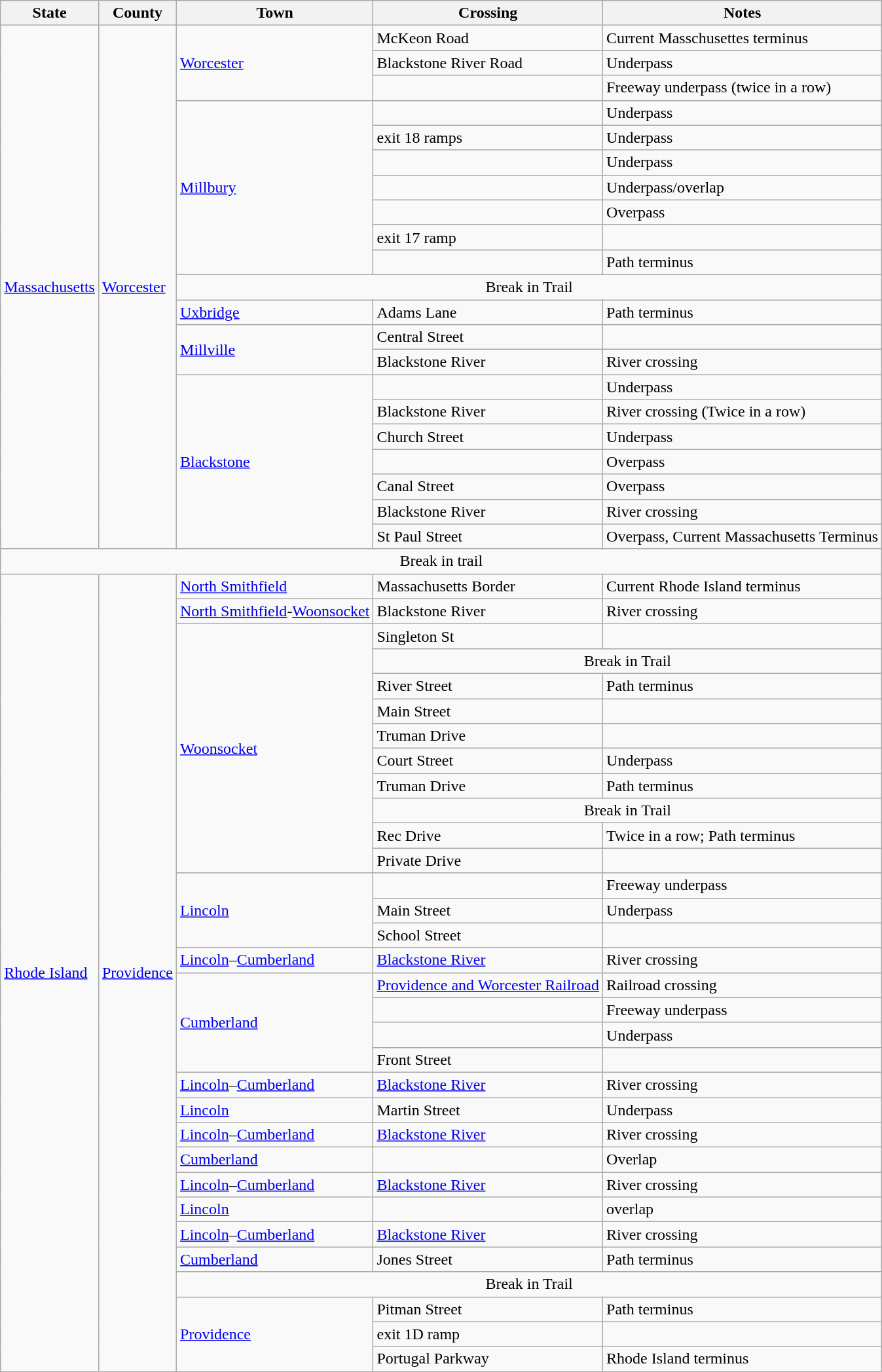<table class="wikitable">
<tr>
<th scope="col">State</th>
<th scope="col">County</th>
<th scope="col">Town</th>
<th scope="col">Crossing</th>
<th scope="col">Notes</th>
</tr>
<tr>
<td rowspan="21"><a href='#'>Massachusetts</a></td>
<td rowspan="21"><a href='#'>Worcester</a></td>
<td rowspan="3"><a href='#'>Worcester</a></td>
<td>McKeon Road</td>
<td>Current Masschusettes terminus</td>
</tr>
<tr>
<td>Blackstone River Road</td>
<td>Underpass</td>
</tr>
<tr>
<td></td>
<td>Freeway underpass (twice in a row)</td>
</tr>
<tr>
<td rowspan="7"><a href='#'>Millbury</a></td>
<td></td>
<td>Underpass</td>
</tr>
<tr>
<td> exit 18 ramps</td>
<td>Underpass</td>
</tr>
<tr>
<td></td>
<td>Underpass</td>
</tr>
<tr>
<td></td>
<td>Underpass/overlap</td>
</tr>
<tr>
<td></td>
<td>Overpass</td>
</tr>
<tr>
<td> exit 17 ramp</td>
<td></td>
</tr>
<tr>
<td></td>
<td>Path terminus</td>
</tr>
<tr>
<td colspan="3" align="center">Break in Trail</td>
</tr>
<tr>
<td><a href='#'>Uxbridge</a></td>
<td>Adams Lane</td>
<td>Path terminus</td>
</tr>
<tr>
<td rowspan="2"><a href='#'>Millville</a></td>
<td>Central Street</td>
<td></td>
</tr>
<tr>
<td>Blackstone River</td>
<td>River crossing</td>
</tr>
<tr>
<td rowspan="7"><a href='#'>Blackstone</a></td>
<td></td>
<td>Underpass</td>
</tr>
<tr>
<td>Blackstone River</td>
<td>River crossing (Twice in a row)</td>
</tr>
<tr>
<td>Church Street</td>
<td>Underpass</td>
</tr>
<tr>
<td></td>
<td>Overpass</td>
</tr>
<tr>
<td>Canal Street</td>
<td>Overpass</td>
</tr>
<tr>
<td>Blackstone River</td>
<td>River crossing</td>
</tr>
<tr>
<td>St Paul Street</td>
<td>Overpass, Current Massachusetts Terminus</td>
</tr>
<tr>
<td colspan="5" align="center">Break in trail</td>
</tr>
<tr>
<td rowspan="32"><a href='#'>Rhode Island</a></td>
<td rowspan="32"><a href='#'>Providence</a></td>
<td rowspan="1"><a href='#'>North Smithfield</a></td>
<td>Massachusetts Border</td>
<td>Current Rhode Island terminus</td>
</tr>
<tr>
<td rowspan="1"><a href='#'>North Smithfield</a>-<a href='#'>Woonsocket</a></td>
<td>Blackstone River</td>
<td>River crossing</td>
</tr>
<tr>
<td rowspan="10"><a href='#'>Woonsocket</a></td>
<td>Singleton St</td>
</tr>
<tr>
<td colspan="3" align="center">Break in Trail</td>
</tr>
<tr>
<td>River Street</td>
<td>Path terminus</td>
</tr>
<tr>
<td>Main Street</td>
<td></td>
</tr>
<tr>
<td>Truman Drive</td>
<td></td>
</tr>
<tr>
<td>Court Street</td>
<td>Underpass</td>
</tr>
<tr>
<td>Truman Drive</td>
<td>Path terminus</td>
</tr>
<tr>
<td colspan="2" align="center">Break in Trail</td>
</tr>
<tr>
<td>Rec Drive</td>
<td>Twice in a row; Path terminus</td>
</tr>
<tr>
<td>Private Drive</td>
<td></td>
</tr>
<tr>
<td rowspan="3"><a href='#'>Lincoln</a></td>
<td></td>
<td>Freeway underpass</td>
</tr>
<tr>
<td>Main Street</td>
<td>Underpass</td>
</tr>
<tr>
<td>School Street</td>
<td></td>
</tr>
<tr>
<td><a href='#'>Lincoln</a>–<a href='#'>Cumberland</a></td>
<td><a href='#'>Blackstone River</a></td>
<td>River crossing</td>
</tr>
<tr>
<td rowspan="4"><a href='#'>Cumberland</a></td>
<td><a href='#'>Providence and Worcester Railroad</a></td>
<td>Railroad crossing</td>
</tr>
<tr>
<td></td>
<td>Freeway underpass</td>
</tr>
<tr>
<td></td>
<td>Underpass</td>
</tr>
<tr>
<td>Front Street</td>
<td></td>
</tr>
<tr>
<td><a href='#'>Lincoln</a>–<a href='#'>Cumberland</a></td>
<td><a href='#'>Blackstone River</a></td>
<td>River crossing</td>
</tr>
<tr>
<td><a href='#'>Lincoln</a></td>
<td>Martin Street</td>
<td>Underpass</td>
</tr>
<tr>
<td><a href='#'>Lincoln</a>–<a href='#'>Cumberland</a></td>
<td><a href='#'>Blackstone River</a></td>
<td>River crossing</td>
</tr>
<tr>
<td><a href='#'>Cumberland</a></td>
<td></td>
<td>Overlap</td>
</tr>
<tr>
<td><a href='#'>Lincoln</a>–<a href='#'>Cumberland</a></td>
<td><a href='#'>Blackstone River</a></td>
<td>River crossing</td>
</tr>
<tr>
<td><a href='#'>Lincoln</a></td>
<td></td>
<td>overlap</td>
</tr>
<tr>
<td><a href='#'>Lincoln</a>–<a href='#'>Cumberland</a></td>
<td><a href='#'>Blackstone River</a></td>
<td>River crossing</td>
</tr>
<tr>
<td><a href='#'>Cumberland</a></td>
<td>Jones Street</td>
<td>Path terminus</td>
</tr>
<tr>
<td colspan="3" align="center">Break in Trail</td>
</tr>
<tr>
<td rowspan="3"><a href='#'>Providence</a></td>
<td>Pitman Street</td>
<td>Path terminus</td>
</tr>
<tr>
<td> exit 1D ramp</td>
</tr>
<tr>
<td>Portugal Parkway</td>
<td>Rhode Island terminus</td>
</tr>
</table>
